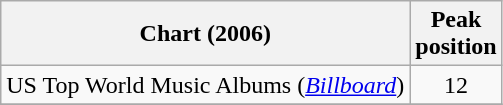<table class="wikitable">
<tr>
<th>Chart (2006)</th>
<th>Peak<br>position</th>
</tr>
<tr>
<td>US Top World Music Albums (<em><a href='#'>Billboard</a></em>)</td>
<td align="center">12</td>
</tr>
<tr>
</tr>
</table>
